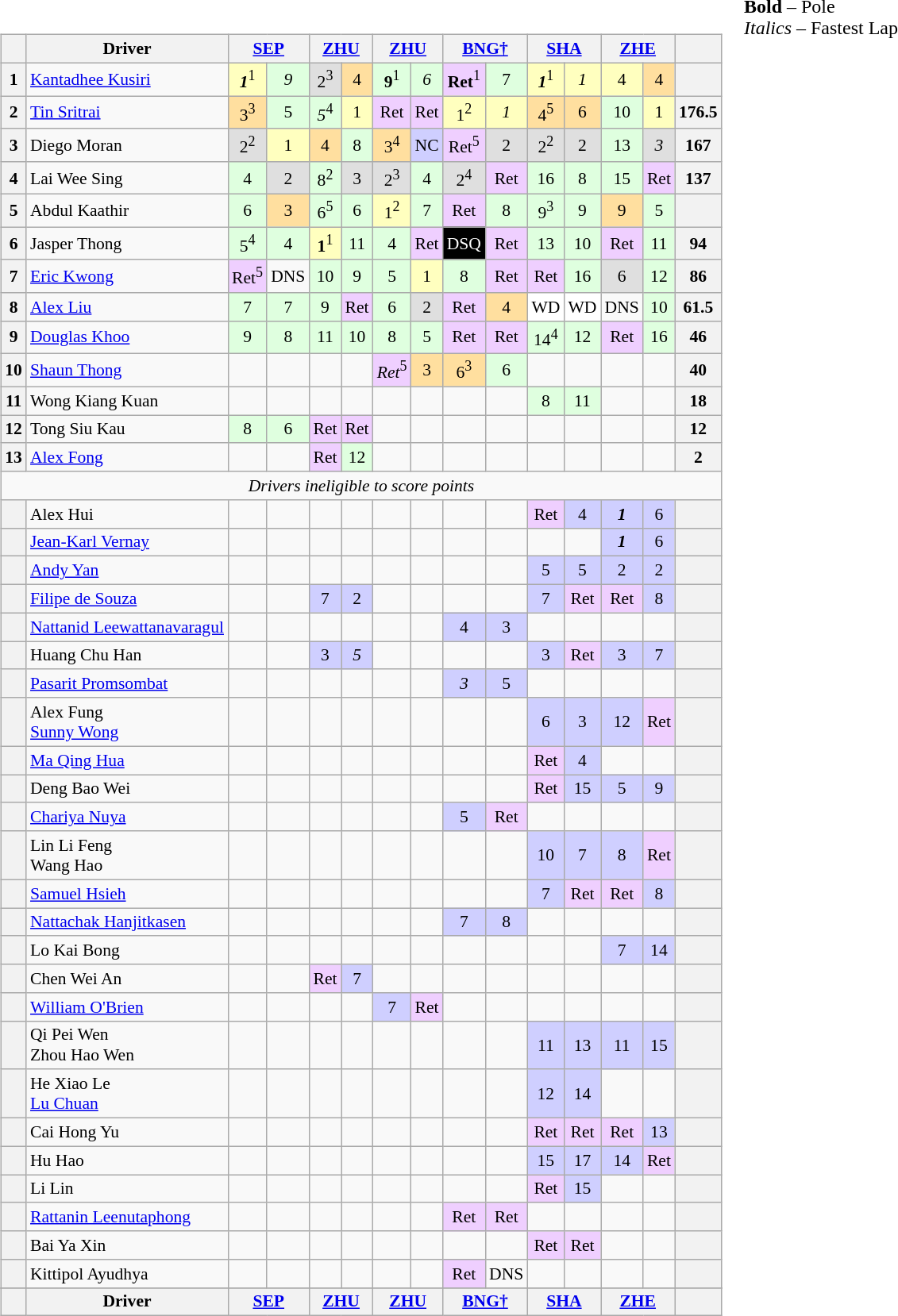<table>
<tr>
<td valign="top"><br><table align=left| class="wikitable" style="font-size: 90%; text-align: center">
<tr valign="top">
<th valign="middle"></th>
<th valign="middle">Driver</th>
<th colspan="2"><a href='#'>SEP</a><br></th>
<th colspan="2"><a href='#'>ZHU</a><br></th>
<th colspan="2"><a href='#'>ZHU</a><br></th>
<th colspan="2"><a href='#'>BNG†</a><br></th>
<th colspan="2"><a href='#'>SHA</a><br></th>
<th colspan="2"><a href='#'>ZHE</a><br></th>
<th valign="middle">  </th>
</tr>
<tr>
<th>1</th>
<td align=left> <a href='#'>Kantadhee Kusiri</a></td>
<td style="background:#ffffbf;"><strong><em>1</em></strong><sup>1</sup></td>
<td style="background:#dfffdf;"><em>9</em></td>
<td style="background:#dfdfdf;">2<sup>3</sup></td>
<td style="background:#ffdf9f;">4</td>
<td style="background:#dfffdf;"><strong>9</strong><sup>1</sup></td>
<td style="background:#dfffdf;"><em>6</em></td>
<td style="background:#efcfff;"><strong>Ret</strong><sup>1</sup></td>
<td style="background:#dfffdf;">7</td>
<td style="background:#ffffbf;"><strong><em>1</em></strong><sup>1</sup></td>
<td style="background:#ffffbf;"><em>1</em></td>
<td style="background:#ffffbf;">4</td>
<td style="background:#ffdf9f;">4</td>
<th></th>
</tr>
<tr>
<th>2</th>
<td align=left> <a href='#'>Tin Sritrai</a></td>
<td style="background:#ffdf9f;">3<sup>3</sup></td>
<td style="background:#dfffdf;">5</td>
<td style="background:#dfffdf;"><em>5</em><sup>4</sup></td>
<td style="background:#ffffbf;">1</td>
<td style="background:#efcfff;">Ret</td>
<td style="background:#efcfff;">Ret</td>
<td style="background:#ffffbf;">1<sup>2</sup></td>
<td style="background:#ffffbf;"><em>1</em></td>
<td style="background:#ffdf9f;">4<sup>5</sup></td>
<td style="background:#ffdf9f;">6</td>
<td style="background:#dfffdf;">10</td>
<td style="background:#ffffbf;">1</td>
<th>176.5</th>
</tr>
<tr>
<th>3</th>
<td align=left> Diego Moran</td>
<td style="background:#dfdfdf;">2<sup>2</sup></td>
<td style="background:#ffffbf;">1</td>
<td style="background:#ffdf9f;">4</td>
<td style="background:#dfffdf;">8</td>
<td style="background:#ffdf9f;">3<sup>4</sup></td>
<td style="background:#cfcfff;">NC</td>
<td style="background:#efcfff;">Ret<sup>5</sup></td>
<td style="background:#dfdfdf;">2</td>
<td style="background:#dfdfdf;">2<sup>2</sup></td>
<td style="background:#dfdfdf;">2</td>
<td style="background:#dfffdf;">13</td>
<td style="background:#dfdfdf;"><em>3</em></td>
<th>167</th>
</tr>
<tr>
<th>4</th>
<td align=left> Lai Wee Sing</td>
<td style="background:#dfffdf;">4</td>
<td style="background:#dfdfdf;">2</td>
<td style="background:#dfffdf;">8<sup>2</sup></td>
<td style="background:#dfdfdf;">3</td>
<td style="background:#dfdfdf;">2<sup>3</sup></td>
<td style="background:#dfffdf;">4</td>
<td style="background:#dfdfdf;">2<sup>4</sup></td>
<td style="background:#efcfff;">Ret</td>
<td style="background:#dfffdf;">16</td>
<td style="background:#dfffdf;">8</td>
<td style="background:#dfffdf;">15</td>
<td style="background:#efcfff;">Ret</td>
<th>137</th>
</tr>
<tr>
<th>5</th>
<td align=left> Abdul Kaathir</td>
<td style="background:#dfffdf;">6</td>
<td style="background:#ffdf9f;">3</td>
<td style="background:#dfffdf;">6<sup>5</sup></td>
<td style="background:#dfffdf;">6</td>
<td style="background:#ffffbf;">1<sup>2</sup></td>
<td style="background:#dfffdf;">7</td>
<td style="background:#efcfff;">Ret</td>
<td style="background:#dfffdf;">8</td>
<td style="background:#dfffdf;">9<sup>3</sup></td>
<td style="background:#dfffdf;">9</td>
<td style="background:#ffdf9f;">9</td>
<td style="background:#dfffdf;">5</td>
<th></th>
</tr>
<tr>
<th>6</th>
<td align=left> Jasper Thong</td>
<td style="background:#dfffdf;">5<sup>4</sup></td>
<td style="background:#dfffdf;">4</td>
<td style="background:#ffffbf;"><strong>1</strong><sup>1</sup></td>
<td style="background:#dfffdf;">11</td>
<td style="background:#dfffdf;">4</td>
<td style="background:#efcfff;">Ret</td>
<td style="background:#000000; color:white">DSQ</td>
<td style="background:#efcfff;">Ret</td>
<td style="background:#dfffdf;">13</td>
<td style="background:#dfffdf;">10</td>
<td style="background:#efcfff;">Ret</td>
<td style="background:#dfffdf;">11</td>
<th>94</th>
</tr>
<tr>
<th>7</th>
<td align=left> <a href='#'>Eric Kwong</a></td>
<td style="background:#efcfff;">Ret<sup>5</sup></td>
<td>DNS</td>
<td style="background:#dfffdf;">10</td>
<td style="background:#dfffdf;">9</td>
<td style="background:#dfffdf;">5</td>
<td style="background:#ffffbf;">1</td>
<td style="background:#dfffdf;">8</td>
<td style="background:#efcfff;">Ret</td>
<td style="background:#efcfff;">Ret</td>
<td style="background:#dfffdf;">16</td>
<td style="background:#dfdfdf;">6</td>
<td style="background:#dfffdf;">12</td>
<th>86</th>
</tr>
<tr>
<th>8</th>
<td align=left> <a href='#'>Alex Liu</a></td>
<td style="background:#dfffdf;">7</td>
<td style="background:#dfffdf;">7</td>
<td style="background:#dfffdf;">9</td>
<td style="background:#efcfff;">Ret</td>
<td style="background:#dfffdf;">6</td>
<td style="background:#dfdfdf;">2</td>
<td style="background:#efcfff;">Ret</td>
<td style="background:#ffdf9f;">4</td>
<td style="background:#ffffff;">WD</td>
<td style="background:#ffffff;">WD</td>
<td>DNS</td>
<td style="background:#dfffdf;">10</td>
<th>61.5</th>
</tr>
<tr>
<th>9</th>
<td align=left> <a href='#'>Douglas Khoo</a></td>
<td style="background:#dfffdf;">9</td>
<td style="background:#dfffdf;">8</td>
<td style="background:#dfffdf;">11</td>
<td style="background:#dfffdf;">10</td>
<td style="background:#dfffdf;">8</td>
<td style="background:#dfffdf;">5</td>
<td style="background:#efcfff;">Ret</td>
<td style="background:#efcfff;">Ret</td>
<td style="background:#dfffdf;">14<sup>4</sup></td>
<td style="background:#dfffdf;">12</td>
<td style="background:#efcfff;">Ret</td>
<td style="background:#dfffdf;">16</td>
<th>46</th>
</tr>
<tr>
<th>10</th>
<td align=left> <a href='#'>Shaun Thong</a></td>
<td></td>
<td></td>
<td></td>
<td></td>
<td style="background:#efcfff;"><em>Ret</em><sup>5</sup></td>
<td style="background:#ffdf9f;">3</td>
<td style="background:#ffdf9f;">6<sup>3</sup></td>
<td style="background:#dfffdf;">6</td>
<td></td>
<td></td>
<td></td>
<td></td>
<th>40</th>
</tr>
<tr>
<th>11</th>
<td align=left> Wong Kiang Kuan</td>
<td></td>
<td></td>
<td></td>
<td></td>
<td></td>
<td></td>
<td></td>
<td></td>
<td style="background:#dfffdf;">8</td>
<td style="background:#dfffdf;">11</td>
<td></td>
<td></td>
<th>18</th>
</tr>
<tr>
<th>12</th>
<td align=left> Tong Siu Kau</td>
<td style="background:#dfffdf;">8</td>
<td style="background:#dfffdf;">6</td>
<td style="background:#efcfff;">Ret</td>
<td style="background:#efcfff;">Ret</td>
<td></td>
<td></td>
<td></td>
<td></td>
<td></td>
<td></td>
<td></td>
<td></td>
<th>12</th>
</tr>
<tr>
<th>13</th>
<td align=left> <a href='#'>Alex Fong</a></td>
<td></td>
<td></td>
<td style="background:#efcfff;">Ret</td>
<td style="background:#dfffdf;">12</td>
<td></td>
<td></td>
<td></td>
<td></td>
<td></td>
<td></td>
<td></td>
<td></td>
<th>2</th>
</tr>
<tr>
<td colspan=15><em>Drivers ineligible to score points</em></td>
</tr>
<tr>
<th></th>
<td align=left> Alex Hui</td>
<td></td>
<td></td>
<td></td>
<td></td>
<td></td>
<td></td>
<td></td>
<td></td>
<td style="background:#efcfff;">Ret</td>
<td style="background:#cfcfff;">4</td>
<td style="background:#cfcfff;"><strong><em>1</em></strong></td>
<td style="background:#cfcfff;">6</td>
<th></th>
</tr>
<tr>
<th></th>
<td align=left> <a href='#'>Jean-Karl Vernay</a></td>
<td></td>
<td></td>
<td></td>
<td></td>
<td></td>
<td></td>
<td></td>
<td></td>
<td></td>
<td></td>
<td style="background:#cfcfff;"><strong><em>1</em></strong></td>
<td style="background:#cfcfff;">6</td>
<th></th>
</tr>
<tr>
<th></th>
<td align=left> <a href='#'>Andy Yan</a></td>
<td></td>
<td></td>
<td></td>
<td></td>
<td></td>
<td></td>
<td></td>
<td></td>
<td style="background:#cfcfff;">5</td>
<td style="background:#cfcfff;">5</td>
<td style="background:#cfcfff;">2</td>
<td style="background:#cfcfff;">2</td>
<th></th>
</tr>
<tr>
<th></th>
<td align=left> <a href='#'>Filipe de Souza</a></td>
<td></td>
<td></td>
<td style="background:#cfcfff;">7</td>
<td style="background:#cfcfff;">2</td>
<td></td>
<td></td>
<td></td>
<td></td>
<td style="background:#cfcfff;">7</td>
<td style="background:#efcfff;">Ret</td>
<td style="background:#efcfff;">Ret</td>
<td style="background:#cfcfff;">8</td>
<th></th>
</tr>
<tr>
<th></th>
<td align=left> <a href='#'>Nattanid Leewattanavaragul</a></td>
<td></td>
<td></td>
<td></td>
<td></td>
<td></td>
<td></td>
<td style="background:#cfcfff;">4</td>
<td style="background:#cfcfff;">3</td>
<td></td>
<td></td>
<td></td>
<td></td>
<th></th>
</tr>
<tr>
<th></th>
<td align=left> Huang Chu Han</td>
<td></td>
<td></td>
<td style="background:#cfcfff;">3</td>
<td style="background:#cfcfff;"><em>5</em></td>
<td></td>
<td></td>
<td></td>
<td></td>
<td style="background:#cfcfff;">3</td>
<td style="background:#efcfff;">Ret</td>
<td style="background:#cfcfff;">3</td>
<td style="background:#cfcfff;">7</td>
<th></th>
</tr>
<tr>
<th></th>
<td align=left> <a href='#'>Pasarit Promsombat</a></td>
<td></td>
<td></td>
<td></td>
<td></td>
<td></td>
<td></td>
<td style="background:#cfcfff;"><em>3</em></td>
<td style="background:#cfcfff;">5</td>
<td></td>
<td></td>
<td></td>
<td></td>
<th></th>
</tr>
<tr>
<th></th>
<td align=left> Alex Fung<br> <a href='#'>Sunny Wong</a></td>
<td></td>
<td></td>
<td></td>
<td></td>
<td></td>
<td></td>
<td></td>
<td></td>
<td style="background:#cfcfff;">6</td>
<td style="background:#cfcfff;">3</td>
<td style="background:#cfcfff;">12</td>
<td style="background:#efcfff;">Ret</td>
<th></th>
</tr>
<tr>
<th></th>
<td align=left> <a href='#'>Ma Qing Hua</a></td>
<td></td>
<td></td>
<td></td>
<td></td>
<td></td>
<td></td>
<td></td>
<td></td>
<td style="background:#efcfff;">Ret</td>
<td style="background:#cfcfff;">4</td>
<td></td>
<td></td>
<th></th>
</tr>
<tr>
<th></th>
<td align=left> Deng Bao Wei</td>
<td></td>
<td></td>
<td></td>
<td></td>
<td></td>
<td></td>
<td></td>
<td></td>
<td style="background:#efcfff;">Ret</td>
<td style="background:#cfcfff;">15</td>
<td style="background:#cfcfff;">5</td>
<td style="background:#cfcfff;">9</td>
<th></th>
</tr>
<tr>
<th></th>
<td align=left> <a href='#'>Chariya Nuya</a></td>
<td></td>
<td></td>
<td></td>
<td></td>
<td></td>
<td></td>
<td style="background:#cfcfff;">5</td>
<td style="background:#efcfff;">Ret</td>
<td></td>
<td></td>
<td></td>
<td></td>
<th></th>
</tr>
<tr>
<th></th>
<td align=left> Lin Li Feng<br> Wang Hao</td>
<td></td>
<td></td>
<td></td>
<td></td>
<td></td>
<td></td>
<td></td>
<td></td>
<td style="background:#cfcfff;">10</td>
<td style="background:#cfcfff;">7</td>
<td style="background:#cfcfff;">8</td>
<td style="background:#efcfff;">Ret</td>
<th></th>
</tr>
<tr>
<th></th>
<td align=left> <a href='#'>Samuel Hsieh</a></td>
<td></td>
<td></td>
<td></td>
<td></td>
<td></td>
<td></td>
<td></td>
<td></td>
<td style="background:#cfcfff;">7</td>
<td style="background:#efcfff;">Ret</td>
<td style="background:#efcfff;">Ret</td>
<td style="background:#cfcfff;">8</td>
<th></th>
</tr>
<tr>
<th></th>
<td align=left> <a href='#'>Nattachak Hanjitkasen</a></td>
<td></td>
<td></td>
<td></td>
<td></td>
<td></td>
<td></td>
<td style="background:#cfcfff;">7</td>
<td style="background:#cfcfff;">8</td>
<td></td>
<td></td>
<td></td>
<td></td>
<th></th>
</tr>
<tr>
<th></th>
<td align=left> Lo Kai Bong</td>
<td></td>
<td></td>
<td></td>
<td></td>
<td></td>
<td></td>
<td></td>
<td></td>
<td></td>
<td></td>
<td style="background:#cfcfff;">7</td>
<td style="background:#cfcfff;">14</td>
<th></th>
</tr>
<tr>
<th></th>
<td align=left> Chen Wei An</td>
<td></td>
<td></td>
<td style="background:#efcfff;">Ret</td>
<td style="background:#cfcfff;">7</td>
<td></td>
<td></td>
<td></td>
<td></td>
<td></td>
<td></td>
<td></td>
<td></td>
<th></th>
</tr>
<tr>
<th></th>
<td align=left> <a href='#'>William O'Brien</a></td>
<td></td>
<td></td>
<td></td>
<td></td>
<td style="background:#cfcfff;">7</td>
<td style="background:#efcfff;">Ret</td>
<td></td>
<td></td>
<td></td>
<td></td>
<td></td>
<td></td>
<th></th>
</tr>
<tr>
<th></th>
<td align=left> Qi Pei Wen<br> Zhou Hao Wen</td>
<td></td>
<td></td>
<td></td>
<td></td>
<td></td>
<td></td>
<td></td>
<td></td>
<td style="background:#cfcfff;">11</td>
<td style="background:#cfcfff;">13</td>
<td style="background:#cfcfff;">11</td>
<td style="background:#cfcfff;">15</td>
<th></th>
</tr>
<tr>
<th></th>
<td align=left> He Xiao Le<br> <a href='#'>Lu Chuan</a></td>
<td></td>
<td></td>
<td></td>
<td></td>
<td></td>
<td></td>
<td></td>
<td></td>
<td style="background:#cfcfff;">12</td>
<td style="background:#cfcfff;">14</td>
<td></td>
<td></td>
<th></th>
</tr>
<tr>
<th></th>
<td align=left> Cai Hong Yu</td>
<td></td>
<td></td>
<td></td>
<td></td>
<td></td>
<td></td>
<td></td>
<td></td>
<td style="background:#efcfff;">Ret</td>
<td style="background:#efcfff;">Ret</td>
<td style="background:#efcfff;">Ret</td>
<td style="background:#cfcfff;">13</td>
<th></th>
</tr>
<tr>
<th></th>
<td align=left> Hu Hao</td>
<td></td>
<td></td>
<td></td>
<td></td>
<td></td>
<td></td>
<td></td>
<td></td>
<td style="background:#cfcfff;">15</td>
<td style="background:#cfcfff;">17</td>
<td style="background:#cfcfff;">14</td>
<td style="background:#efcfff;">Ret</td>
<th></th>
</tr>
<tr>
<th></th>
<td align=left> Li Lin</td>
<td></td>
<td></td>
<td></td>
<td></td>
<td></td>
<td></td>
<td></td>
<td></td>
<td style="background:#efcfff;">Ret</td>
<td style="background:#cfcfff;">15</td>
<td></td>
<td></td>
<th></th>
</tr>
<tr>
<th></th>
<td align=left> <a href='#'>Rattanin Leenutaphong</a></td>
<td></td>
<td></td>
<td></td>
<td></td>
<td></td>
<td></td>
<td style="background:#efcfff;">Ret</td>
<td style="background:#efcfff;">Ret</td>
<td></td>
<td></td>
<td></td>
<td></td>
<th></th>
</tr>
<tr>
<th></th>
<td align=left> Bai Ya Xin</td>
<td></td>
<td></td>
<td></td>
<td></td>
<td></td>
<td></td>
<td></td>
<td></td>
<td style="background:#efcfff;">Ret</td>
<td style="background:#efcfff;">Ret</td>
<td></td>
<td></td>
<th></th>
</tr>
<tr>
<th></th>
<td align=left> Kittipol Ayudhya</td>
<td></td>
<td></td>
<td></td>
<td></td>
<td></td>
<td></td>
<td style="background:#efcfff;">Ret</td>
<td style="background:#white;">DNS</td>
<td></td>
<td></td>
<td></td>
<td></td>
<th></th>
</tr>
<tr>
</tr>
<tr valign="top">
<th valign="middle"></th>
<th valign="middle">Driver</th>
<th colspan="2"><a href='#'>SEP</a><br></th>
<th colspan="2"><a href='#'>ZHU</a><br></th>
<th colspan="2"><a href='#'>ZHU</a><br></th>
<th colspan="2"><a href='#'>BNG†</a><br></th>
<th colspan="2"><a href='#'>SHA</a><br></th>
<th colspan="2"><a href='#'>ZHE</a><br></th>
<th valign="middle">  </th>
</tr>
</table>
</td>
<td valign="top"><span><strong>Bold</strong> – Pole</span><br><span><em>Italics</em> – Fastest Lap</span></td>
</tr>
</table>
